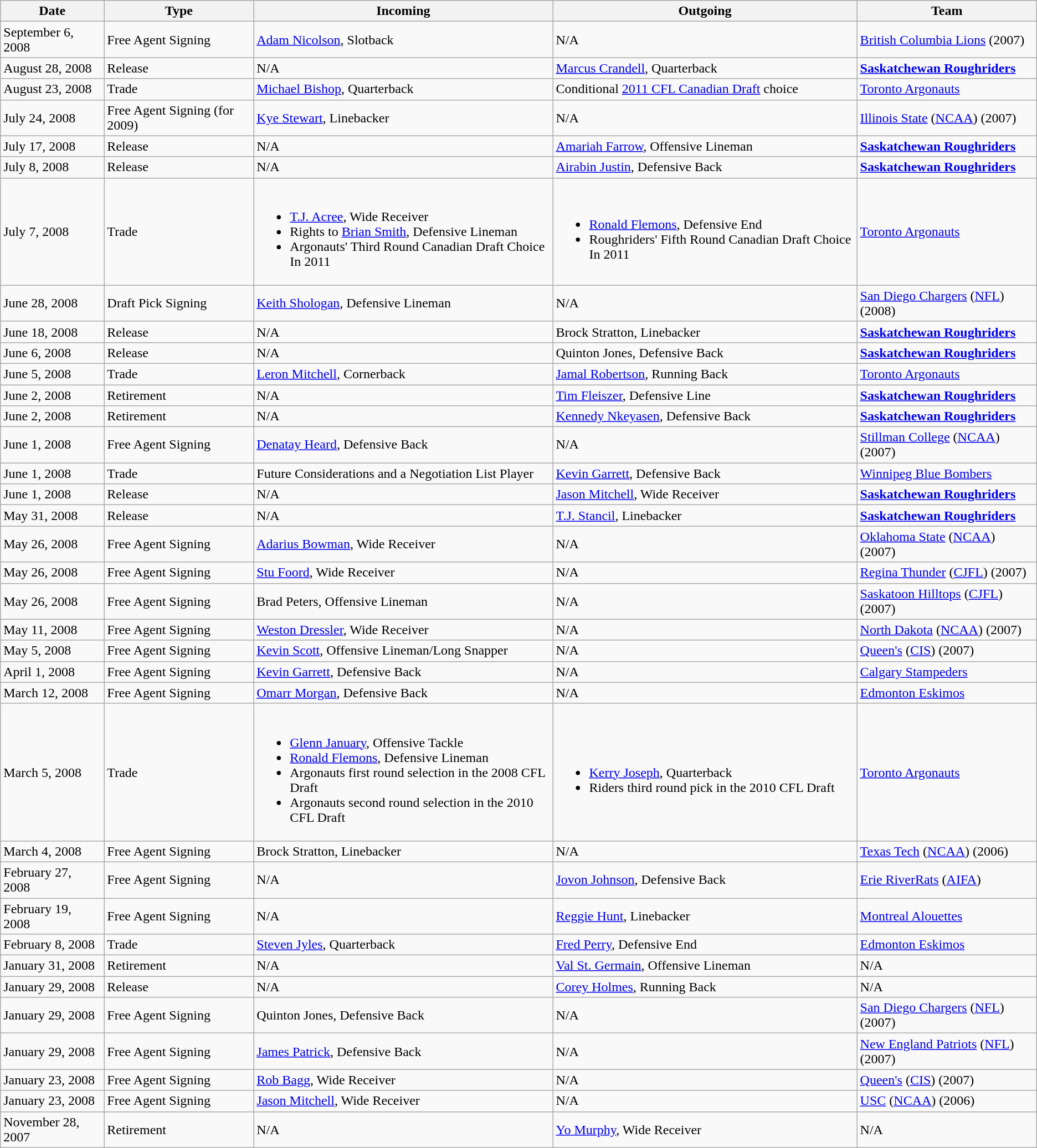<table class="wikitable collapsible autocollapse" border="1">
<tr>
<th><strong>Date</strong></th>
<th><strong>Type</strong></th>
<th><strong>Incoming</strong></th>
<th><strong>Outgoing</strong></th>
<th><strong>Team</strong></th>
</tr>
<tr>
<td>September 6, 2008</td>
<td>Free Agent Signing</td>
<td><a href='#'>Adam Nicolson</a>, Slotback </td>
<td>N/A</td>
<td><a href='#'>British Columbia Lions</a> (2007)</td>
</tr>
<tr>
<td>August 28, 2008</td>
<td>Release</td>
<td>N/A</td>
<td><a href='#'>Marcus Crandell</a>, Quarterback </td>
<td><strong><a href='#'>Saskatchewan Roughriders</a></strong></td>
</tr>
<tr>
<td>August 23, 2008</td>
<td>Trade</td>
<td><a href='#'>Michael Bishop</a>, Quarterback </td>
<td>Conditional <a href='#'>2011 CFL Canadian Draft</a> choice</td>
<td><a href='#'>Toronto Argonauts</a></td>
</tr>
<tr>
<td>July 24, 2008</td>
<td>Free Agent Signing (for 2009)</td>
<td><a href='#'>Kye Stewart</a>, Linebacker </td>
<td>N/A</td>
<td><a href='#'>Illinois State</a> (<a href='#'>NCAA</a>) (2007)</td>
</tr>
<tr>
<td>July 17, 2008</td>
<td>Release</td>
<td>N/A</td>
<td><a href='#'>Amariah Farrow</a>, Offensive Lineman </td>
<td><strong><a href='#'>Saskatchewan Roughriders</a></strong></td>
</tr>
<tr>
<td>July 8, 2008</td>
<td>Release</td>
<td>N/A</td>
<td><a href='#'>Airabin Justin</a>, Defensive Back </td>
<td><strong><a href='#'>Saskatchewan Roughriders</a></strong></td>
</tr>
<tr>
<td>July 7, 2008</td>
<td>Trade</td>
<td><br><ul><li><a href='#'>T.J. Acree</a>, Wide Receiver </li><li>Rights to <a href='#'>Brian Smith</a>, Defensive Lineman </li><li>Argonauts' Third Round Canadian Draft Choice In 2011</li></ul></td>
<td><br><ul><li><a href='#'>Ronald Flemons</a>, Defensive End </li><li>Roughriders' Fifth Round Canadian Draft Choice In 2011</li></ul></td>
<td><a href='#'>Toronto Argonauts</a></td>
</tr>
<tr>
<td>June 28, 2008</td>
<td>Draft Pick Signing</td>
<td><a href='#'>Keith Shologan</a>, Defensive Lineman </td>
<td>N/A</td>
<td><a href='#'>San Diego Chargers</a> (<a href='#'>NFL</a>) (2008)</td>
</tr>
<tr>
<td>June 18, 2008</td>
<td>Release</td>
<td>N/A</td>
<td>Brock Stratton, Linebacker </td>
<td><strong><a href='#'>Saskatchewan Roughriders</a></strong></td>
</tr>
<tr>
<td>June 6, 2008</td>
<td>Release</td>
<td>N/A</td>
<td>Quinton Jones, Defensive Back </td>
<td><strong><a href='#'>Saskatchewan Roughriders</a></strong></td>
</tr>
<tr>
<td>June 5, 2008</td>
<td>Trade</td>
<td><a href='#'>Leron Mitchell</a>, Cornerback </td>
<td><a href='#'>Jamal Robertson</a>, Running Back </td>
<td><a href='#'>Toronto Argonauts</a></td>
</tr>
<tr>
<td>June 2, 2008</td>
<td>Retirement</td>
<td>N/A</td>
<td><a href='#'>Tim Fleiszer</a>, Defensive Line </td>
<td><strong><a href='#'>Saskatchewan Roughriders</a></strong></td>
</tr>
<tr>
<td>June 2, 2008</td>
<td>Retirement</td>
<td>N/A</td>
<td><a href='#'>Kennedy Nkeyasen</a>, Defensive Back </td>
<td><strong><a href='#'>Saskatchewan Roughriders</a></strong></td>
</tr>
<tr>
<td>June 1, 2008</td>
<td>Free Agent Signing</td>
<td><a href='#'>Denatay Heard</a>, Defensive Back </td>
<td>N/A</td>
<td><a href='#'>Stillman College</a> (<a href='#'>NCAA</a>) (2007)</td>
</tr>
<tr>
<td>June 1, 2008</td>
<td>Trade</td>
<td>Future Considerations and a Negotiation List Player</td>
<td><a href='#'>Kevin Garrett</a>, Defensive Back </td>
<td><a href='#'>Winnipeg Blue Bombers</a></td>
</tr>
<tr>
<td>June 1, 2008</td>
<td>Release</td>
<td>N/A</td>
<td><a href='#'>Jason Mitchell</a>, Wide Receiver </td>
<td><strong><a href='#'>Saskatchewan Roughriders</a></strong></td>
</tr>
<tr>
<td>May 31, 2008</td>
<td>Release</td>
<td>N/A</td>
<td><a href='#'>T.J. Stancil</a>, Linebacker </td>
<td><strong><a href='#'>Saskatchewan Roughriders</a></strong></td>
</tr>
<tr>
<td>May 26, 2008</td>
<td>Free Agent Signing</td>
<td><a href='#'>Adarius Bowman</a>, Wide Receiver </td>
<td>N/A</td>
<td><a href='#'>Oklahoma State</a> (<a href='#'>NCAA</a>) (2007)</td>
</tr>
<tr>
<td>May 26, 2008</td>
<td>Free Agent Signing</td>
<td><a href='#'>Stu Foord</a>, Wide Receiver </td>
<td>N/A</td>
<td><a href='#'>Regina Thunder</a> (<a href='#'>CJFL</a>) (2007)</td>
</tr>
<tr>
<td>May 26, 2008</td>
<td>Free Agent Signing</td>
<td>Brad Peters, Offensive Lineman </td>
<td>N/A</td>
<td><a href='#'>Saskatoon Hilltops</a> (<a href='#'>CJFL</a>) (2007)</td>
</tr>
<tr>
<td>May 11, 2008</td>
<td>Free Agent Signing</td>
<td><a href='#'>Weston Dressler</a>, Wide Receiver </td>
<td>N/A</td>
<td><a href='#'>North Dakota</a> (<a href='#'>NCAA</a>) (2007)</td>
</tr>
<tr>
<td>May 5, 2008</td>
<td>Free Agent Signing</td>
<td><a href='#'>Kevin Scott</a>, Offensive Lineman/Long Snapper </td>
<td>N/A</td>
<td><a href='#'>Queen's</a> (<a href='#'>CIS</a>) (2007)</td>
</tr>
<tr>
<td>April 1, 2008</td>
<td>Free Agent Signing</td>
<td><a href='#'>Kevin Garrett</a>, Defensive Back </td>
<td>N/A</td>
<td><a href='#'>Calgary Stampeders</a></td>
</tr>
<tr>
<td>March 12, 2008</td>
<td>Free Agent Signing</td>
<td><a href='#'>Omarr Morgan</a>, Defensive Back </td>
<td>N/A</td>
<td><a href='#'>Edmonton Eskimos</a></td>
</tr>
<tr>
<td>March 5, 2008</td>
<td>Trade</td>
<td><br><ul><li><a href='#'>Glenn January</a>, Offensive Tackle </li><li><a href='#'>Ronald Flemons</a>, Defensive Lineman </li><li>Argonauts first round selection in the 2008 CFL Draft</li><li>Argonauts second round selection in the 2010 CFL Draft</li></ul></td>
<td><br><ul><li><a href='#'>Kerry Joseph</a>, Quarterback </li><li>Riders third round pick in the 2010 CFL Draft</li></ul></td>
<td><a href='#'>Toronto Argonauts</a></td>
</tr>
<tr>
<td>March 4, 2008</td>
<td>Free Agent Signing</td>
<td>Brock Stratton, Linebacker </td>
<td>N/A</td>
<td><a href='#'>Texas Tech</a> (<a href='#'>NCAA</a>) (2006)</td>
</tr>
<tr>
<td>February 27, 2008</td>
<td>Free Agent Signing</td>
<td>N/A</td>
<td><a href='#'>Jovon Johnson</a>, Defensive Back </td>
<td><a href='#'>Erie RiverRats</a> (<a href='#'>AIFA</a>)</td>
</tr>
<tr>
<td>February 19, 2008</td>
<td>Free Agent Signing</td>
<td>N/A</td>
<td><a href='#'>Reggie Hunt</a>, Linebacker </td>
<td><a href='#'>Montreal Alouettes</a></td>
</tr>
<tr>
<td>February 8, 2008</td>
<td>Trade</td>
<td><a href='#'>Steven Jyles</a>, Quarterback </td>
<td><a href='#'>Fred Perry</a>, Defensive End </td>
<td><a href='#'>Edmonton Eskimos</a></td>
</tr>
<tr>
<td>January 31, 2008</td>
<td>Retirement</td>
<td>N/A</td>
<td><a href='#'>Val St. Germain</a>, Offensive Lineman </td>
<td>N/A</td>
</tr>
<tr>
<td>January 29, 2008</td>
<td>Release</td>
<td>N/A</td>
<td><a href='#'>Corey Holmes</a>, Running Back </td>
<td>N/A</td>
</tr>
<tr>
<td>January 29, 2008</td>
<td>Free Agent Signing</td>
<td>Quinton Jones, Defensive Back </td>
<td>N/A</td>
<td><a href='#'>San Diego Chargers</a> (<a href='#'>NFL</a>) (2007)</td>
</tr>
<tr>
<td>January 29, 2008</td>
<td>Free Agent Signing</td>
<td><a href='#'>James Patrick</a>, Defensive Back </td>
<td>N/A</td>
<td><a href='#'>New England Patriots</a> (<a href='#'>NFL</a>) (2007)</td>
</tr>
<tr>
<td>January 23, 2008</td>
<td>Free Agent Signing</td>
<td><a href='#'>Rob Bagg</a>, Wide Receiver </td>
<td>N/A</td>
<td><a href='#'>Queen's</a> (<a href='#'>CIS</a>) (2007)</td>
</tr>
<tr>
<td>January 23, 2008</td>
<td>Free Agent Signing</td>
<td><a href='#'>Jason Mitchell</a>, Wide Receiver </td>
<td>N/A</td>
<td><a href='#'>USC</a> (<a href='#'>NCAA</a>) (2006)</td>
</tr>
<tr>
<td>November 28, 2007</td>
<td>Retirement</td>
<td>N/A</td>
<td><a href='#'>Yo Murphy</a>, Wide Receiver </td>
<td>N/A</td>
</tr>
</table>
